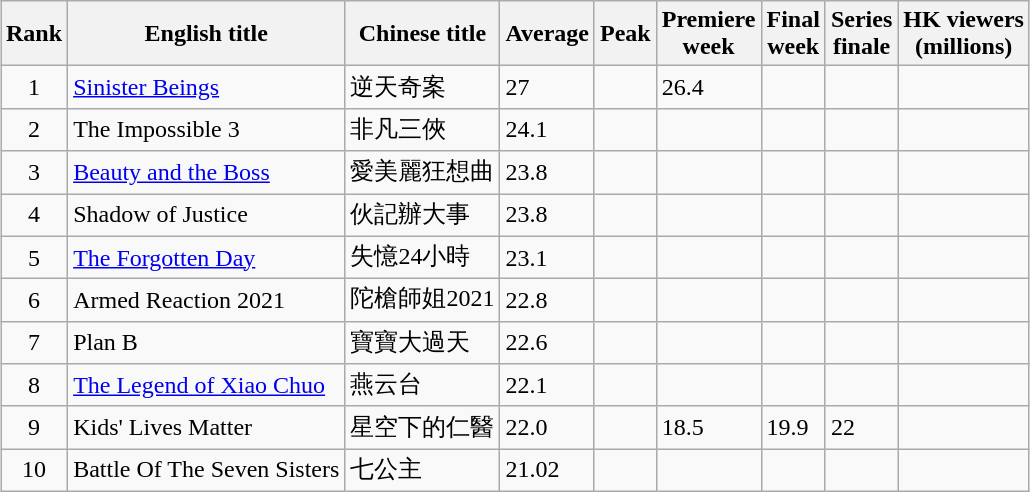<table class="wikitable sortable" style="margin:auto; margin:auto;">
<tr>
<th>Rank</th>
<th>English title</th>
<th>Chinese title</th>
<th>Average</th>
<th>Peak</th>
<th>Premiere<br>week</th>
<th>Final<br>week</th>
<th>Series<br>finale</th>
<th>HK viewers<br>(millions)</th>
</tr>
<tr>
<td style="text-align:center;">1</td>
<td><a href='#'>Sinister Beings</a></td>
<td>逆天奇案</td>
<td>27</td>
<td></td>
<td>26.4</td>
<td></td>
<td></td>
</tr>
<tr>
<td style="text-align:center;">2</td>
<td>The Impossible 3</td>
<td>非凡三俠</td>
<td>24.1</td>
<td></td>
<td></td>
<td></td>
<td></td>
<td></td>
</tr>
<tr>
<td style="text-align:center;">3</td>
<td><a href='#'>Beauty and the Boss</a></td>
<td>愛美麗狂想曲</td>
<td>23.8</td>
<td></td>
<td></td>
<td></td>
<td></td>
<td></td>
</tr>
<tr>
<td style="text-align:center;">4</td>
<td>Shadow of Justice</td>
<td>伙記辦大事</td>
<td>23.8</td>
<td></td>
<td></td>
<td></td>
<td></td>
<td></td>
</tr>
<tr>
<td style="text-align:center;">5</td>
<td><a href='#'>The Forgotten Day</a></td>
<td>失憶24小時</td>
<td>23.1</td>
<td></td>
<td></td>
<td></td>
<td></td>
<td></td>
</tr>
<tr>
<td style="text-align:center;">6</td>
<td>Armed Reaction 2021</td>
<td>陀槍師姐2021</td>
<td>22.8</td>
<td></td>
<td></td>
<td></td>
<td></td>
<td></td>
</tr>
<tr>
<td style="text-align:center;">7</td>
<td>Plan B</td>
<td>寶寶大過天</td>
<td>22.6</td>
<td></td>
<td></td>
<td></td>
<td></td>
<td></td>
</tr>
<tr>
<td style="text-align:center;">8</td>
<td><a href='#'>The Legend of Xiao Chuo</a></td>
<td>燕云台</td>
<td>22.1</td>
<td></td>
<td></td>
<td></td>
<td></td>
<td></td>
</tr>
<tr>
<td style="text-align:center;">9</td>
<td>Kids' Lives Matter</td>
<td>星空下的仁醫</td>
<td>22.0</td>
<td></td>
<td>18.5</td>
<td>19.9</td>
<td>22</td>
<td></td>
</tr>
<tr>
<td style="text-align:center;">10</td>
<td>Battle Of The Seven Sisters</td>
<td>七公主</td>
<td>21.02</td>
<td></td>
<td></td>
<td></td>
<td></td>
<td></td>
</tr>
</table>
